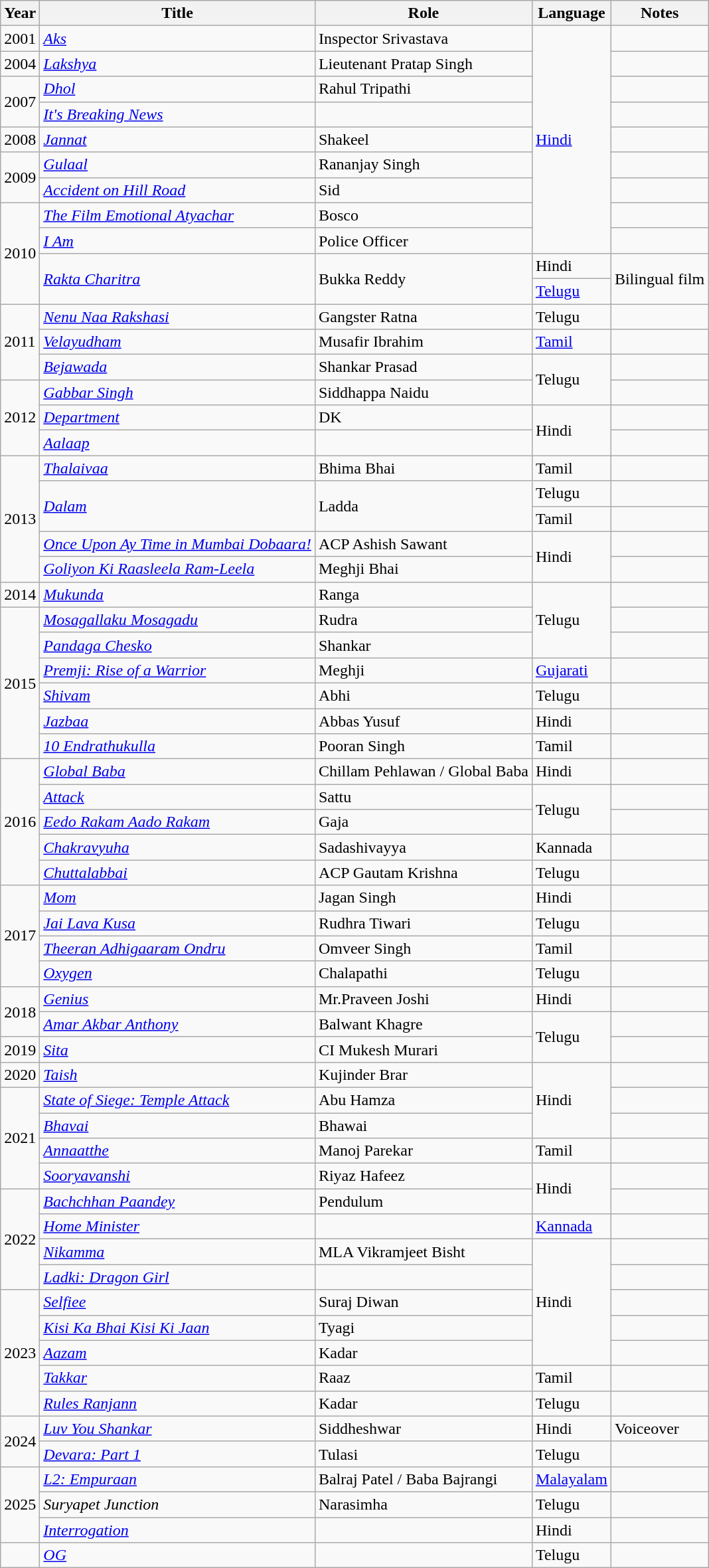<table class="wikitable sortable">
<tr>
<th>Year</th>
<th>Title</th>
<th>Role</th>
<th>Language</th>
<th>Notes</th>
</tr>
<tr>
<td>2001</td>
<td><a href='#'><em>Aks</em></a></td>
<td>Inspector Srivastava</td>
<td rowspan="9"><a href='#'>Hindi</a></td>
<td></td>
</tr>
<tr>
<td>2004</td>
<td><a href='#'><em>Lakshya</em></a></td>
<td>Lieutenant Pratap Singh</td>
<td></td>
</tr>
<tr>
<td rowspan="2">2007</td>
<td><a href='#'><em>Dhol</em></a></td>
<td>Rahul Tripathi</td>
<td></td>
</tr>
<tr>
<td><em><a href='#'>It's Breaking News</a></em></td>
<td></td>
<td></td>
</tr>
<tr>
<td>2008</td>
<td><a href='#'><em>Jannat</em></a></td>
<td>Shakeel</td>
<td></td>
</tr>
<tr>
<td rowspan="2">2009</td>
<td><a href='#'><em>Gulaal</em></a></td>
<td>Rananjay Singh</td>
<td></td>
</tr>
<tr>
<td><em><a href='#'>Accident on Hill Road</a></em></td>
<td>Sid</td>
<td></td>
</tr>
<tr>
<td rowspan="4">2010</td>
<td><em><a href='#'>The Film Emotional Atyachar</a></em></td>
<td>Bosco</td>
<td></td>
</tr>
<tr>
<td><a href='#'><em>I Am</em></a></td>
<td>Police Officer</td>
<td></td>
</tr>
<tr>
<td rowspan="2"><em><a href='#'>Rakta Charitra</a></em></td>
<td rowspan="2">Bukka Reddy</td>
<td>Hindi</td>
<td rowspan="2">Bilingual film</td>
</tr>
<tr>
<td><a href='#'>Telugu</a></td>
</tr>
<tr>
<td rowspan="3">2011</td>
<td><em><a href='#'>Nenu Naa Rakshasi</a></em></td>
<td>Gangster Ratna</td>
<td>Telugu</td>
<td></td>
</tr>
<tr>
<td><em><a href='#'>Velayudham</a></em></td>
<td>Musafir Ibrahim</td>
<td><a href='#'>Tamil</a></td>
<td></td>
</tr>
<tr>
<td><a href='#'><em>Bejawada</em></a></td>
<td>Shankar Prasad</td>
<td rowspan="2">Telugu</td>
<td></td>
</tr>
<tr>
<td rowspan="3">2012</td>
<td><a href='#'><em>Gabbar Singh</em></a></td>
<td>Siddhappa Naidu</td>
<td></td>
</tr>
<tr>
<td><a href='#'><em>Department</em></a></td>
<td>DK</td>
<td rowspan="2">Hindi</td>
<td></td>
</tr>
<tr>
<td><a href='#'><em>Aalaap</em></a></td>
<td></td>
<td></td>
</tr>
<tr>
<td rowspan="5">2013</td>
<td><em><a href='#'>Thalaivaa</a></em></td>
<td>Bhima Bhai</td>
<td>Tamil</td>
<td></td>
</tr>
<tr>
<td rowspan="2"><em><a href='#'>Dalam</a></em></td>
<td rowspan="2">Ladda</td>
<td>Telugu</td>
<td></td>
</tr>
<tr>
<td>Tamil</td>
<td></td>
</tr>
<tr>
<td><a href='#'><em>Once Upon Ay Time in Mumbai Dobaara!</em></a></td>
<td>ACP Ashish Sawant</td>
<td rowspan="2">Hindi</td>
<td></td>
</tr>
<tr>
<td><em><a href='#'>Goliyon Ki Raasleela Ram-Leela</a></em></td>
<td>Meghji Bhai</td>
<td></td>
</tr>
<tr>
<td>2014</td>
<td><em><a href='#'>Mukunda</a></em></td>
<td>Ranga</td>
<td rowspan="3">Telugu</td>
<td></td>
</tr>
<tr>
<td rowspan="6">2015</td>
<td><a href='#'><em>Mosagallaku Mosagadu</em></a></td>
<td>Rudra</td>
<td></td>
</tr>
<tr>
<td><em><a href='#'>Pandaga Chesko</a></em></td>
<td>Shankar</td>
<td></td>
</tr>
<tr>
<td><em><a href='#'>Premji: Rise of a Warrior</a></em></td>
<td>Meghji</td>
<td><a href='#'>Gujarati</a></td>
<td></td>
</tr>
<tr>
<td><a href='#'><em>Shivam</em></a></td>
<td>Abhi</td>
<td>Telugu</td>
<td></td>
</tr>
<tr>
<td><em><a href='#'>Jazbaa</a></em></td>
<td>Abbas Yusuf</td>
<td>Hindi</td>
<td></td>
</tr>
<tr>
<td><em><a href='#'>10 Endrathukulla</a></em></td>
<td>Pooran Singh</td>
<td>Tamil</td>
<td></td>
</tr>
<tr>
<td rowspan="5">2016</td>
<td><em><a href='#'>Global Baba</a></em></td>
<td>Chillam Pehlawan / Global Baba</td>
<td>Hindi</td>
<td></td>
</tr>
<tr>
<td><a href='#'><em>Attack</em></a></td>
<td>Sattu</td>
<td rowspan="2">Telugu</td>
<td></td>
</tr>
<tr>
<td><em><a href='#'>Eedo Rakam Aado Rakam</a></em></td>
<td>Gaja</td>
<td></td>
</tr>
<tr>
<td><a href='#'><em>Chakravyuha</em></a></td>
<td>Sadashivayya</td>
<td>Kannada</td>
<td></td>
</tr>
<tr>
<td><em><a href='#'>Chuttalabbai</a></em></td>
<td>ACP Gautam Krishna</td>
<td>Telugu</td>
<td></td>
</tr>
<tr>
<td rowspan="4">2017</td>
<td><a href='#'><em>Mom</em></a></td>
<td>Jagan Singh</td>
<td>Hindi</td>
<td></td>
</tr>
<tr>
<td><em><a href='#'>Jai Lava Kusa</a></em></td>
<td>Rudhra Tiwari</td>
<td>Telugu</td>
<td></td>
</tr>
<tr>
<td><em><a href='#'>Theeran Adhigaaram Ondru</a></em></td>
<td>Omveer Singh</td>
<td>Tamil</td>
<td></td>
</tr>
<tr>
<td><a href='#'><em>Oxygen</em></a></td>
<td>Chalapathi</td>
<td>Telugu</td>
<td></td>
</tr>
<tr>
<td rowspan="2">2018</td>
<td><a href='#'><em>Genius</em></a></td>
<td>Mr.Praveen Joshi</td>
<td>Hindi</td>
<td></td>
</tr>
<tr>
<td><a href='#'><em>Amar Akbar Anthony</em></a></td>
<td>Balwant Khagre</td>
<td rowspan="2">Telugu</td>
<td></td>
</tr>
<tr>
<td>2019</td>
<td><a href='#'><em>Sita</em></a></td>
<td>CI Mukesh Murari</td>
<td></td>
</tr>
<tr>
<td>2020</td>
<td><em><a href='#'>Taish</a></em></td>
<td>Kujinder Brar</td>
<td rowspan="3">Hindi</td>
<td></td>
</tr>
<tr>
<td rowspan="4">2021</td>
<td><em><a href='#'>State of Siege: Temple Attack</a></em></td>
<td>Abu Hamza</td>
<td></td>
</tr>
<tr>
<td><a href='#'><em>Bhavai</em></a></td>
<td>Bhawai</td>
<td></td>
</tr>
<tr>
<td><em><a href='#'>Annaatthe</a></em></td>
<td>Manoj Parekar</td>
<td>Tamil</td>
<td></td>
</tr>
<tr>
<td><em><a href='#'>Sooryavanshi</a></em></td>
<td>Riyaz Hafeez</td>
<td rowspan="2">Hindi</td>
<td></td>
</tr>
<tr>
<td rowspan="4">2022</td>
<td><em><a href='#'>Bachchhan Paandey</a></em></td>
<td>Pendulum</td>
<td></td>
</tr>
<tr>
<td><a href='#'><em>Home Minister</em></a></td>
<td></td>
<td><a href='#'>Kannada</a></td>
<td></td>
</tr>
<tr>
<td><em><a href='#'>Nikamma</a></em></td>
<td>MLA Vikramjeet Bisht</td>
<td rowspan="5">Hindi</td>
<td></td>
</tr>
<tr>
<td><em><a href='#'>Ladki: Dragon Girl</a></em></td>
<td></td>
<td></td>
</tr>
<tr>
<td rowspan="5">2023</td>
<td><em><a href='#'>Selfiee</a></em></td>
<td>Suraj Diwan</td>
<td></td>
</tr>
<tr>
<td><em><a href='#'>Kisi Ka Bhai Kisi Ki Jaan</a></em></td>
<td>Tyagi</td>
<td></td>
</tr>
<tr>
<td><em><a href='#'>Aazam</a></em></td>
<td>Kadar</td>
<td></td>
</tr>
<tr>
<td><a href='#'><em>Takkar</em></a></td>
<td>Raaz</td>
<td>Tamil</td>
<td></td>
</tr>
<tr>
<td><em><a href='#'>Rules Ranjann</a></em></td>
<td>Kadar</td>
<td>Telugu</td>
<td></td>
</tr>
<tr>
<td rowspan="2">2024</td>
<td><em><a href='#'>Luv You Shankar</a></em></td>
<td>Siddheshwar</td>
<td>Hindi</td>
<td>Voiceover</td>
</tr>
<tr>
<td><em><a href='#'>Devara: Part 1</a></em></td>
<td>Tulasi</td>
<td>Telugu</td>
<td></td>
</tr>
<tr>
<td rowspan="3">2025</td>
<td><em><a href='#'>L2: Empuraan</a></em></td>
<td>Balraj Patel / Baba Bajrangi</td>
<td><a href='#'>Malayalam</a></td>
<td></td>
</tr>
<tr>
<td><em>Suryapet Junction</em></td>
<td>Narasimha</td>
<td>Telugu</td>
<td></td>
</tr>
<tr>
<td><em><a href='#'>Interrogation</a></em></td>
<td></td>
<td>Hindi</td>
</tr>
<tr>
<td></td>
<td><em><a href='#'>OG</a></em></td>
<td></td>
<td>Telugu</td>
<td></td>
</tr>
</table>
